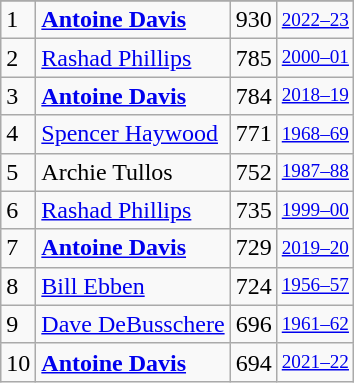<table class="wikitable">
<tr>
</tr>
<tr>
<td>1</td>
<td><strong><a href='#'>Antoine Davis</a></strong></td>
<td>930</td>
<td style="font-size:80%;"><a href='#'>2022–23</a></td>
</tr>
<tr>
<td>2</td>
<td><a href='#'>Rashad Phillips</a></td>
<td>785</td>
<td style="font-size:80%;"><a href='#'>2000–01</a></td>
</tr>
<tr>
<td>3</td>
<td><strong><a href='#'>Antoine Davis</a></strong></td>
<td>784</td>
<td style="font-size:80%;"><a href='#'>2018–19</a></td>
</tr>
<tr>
<td>4</td>
<td><a href='#'>Spencer Haywood</a></td>
<td>771</td>
<td style="font-size:80%;"><a href='#'>1968–69</a></td>
</tr>
<tr>
<td>5</td>
<td>Archie Tullos</td>
<td>752</td>
<td style="font-size:80%;"><a href='#'>1987–88</a></td>
</tr>
<tr>
<td>6</td>
<td><a href='#'>Rashad Phillips</a></td>
<td>735</td>
<td style="font-size:80%;"><a href='#'>1999–00</a></td>
</tr>
<tr>
<td>7</td>
<td><strong><a href='#'>Antoine Davis</a></strong></td>
<td>729</td>
<td style="font-size:80%;"><a href='#'>2019–20</a></td>
</tr>
<tr>
<td>8</td>
<td><a href='#'>Bill Ebben</a></td>
<td>724</td>
<td style="font-size:80%;"><a href='#'>1956–57</a></td>
</tr>
<tr>
<td>9</td>
<td><a href='#'>Dave DeBusschere</a></td>
<td>696</td>
<td style="font-size:80%;"><a href='#'>1961–62</a></td>
</tr>
<tr>
<td>10</td>
<td><strong><a href='#'>Antoine Davis</a></strong></td>
<td>694</td>
<td style="font-size:80%;"><a href='#'>2021–22</a></td>
</tr>
</table>
